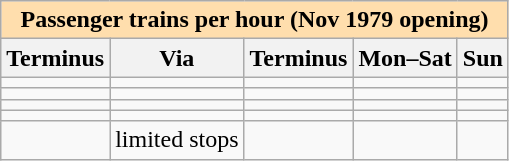<table class="wikitable">
<tr>
<th colspan="5" style="background:#ffdead;">Passenger trains per hour (Nov 1979 opening)</th>
</tr>
<tr>
<th>Terminus</th>
<th>Via</th>
<th>Terminus</th>
<th>Mon–Sat</th>
<th>Sun</th>
</tr>
<tr>
<td></td>
<td></td>
<td></td>
<td></td>
<td></td>
</tr>
<tr>
<td></td>
<td></td>
<td></td>
<td></td>
<td></td>
</tr>
<tr>
<td></td>
<td></td>
<td></td>
<td></td>
<td></td>
</tr>
<tr>
<td></td>
<td></td>
<td></td>
<td></td>
<td></td>
</tr>
<tr>
<td></td>
<td>limited stops</td>
<td></td>
<td></td>
<td></td>
</tr>
</table>
